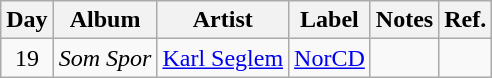<table class="wikitable">
<tr>
<th>Day</th>
<th>Album</th>
<th>Artist</th>
<th>Label</th>
<th>Notes</th>
<th>Ref.</th>
</tr>
<tr>
<td rowspan="1" style="text-align:center;">19</td>
<td><em>Som Spor</em></td>
<td><a href='#'>Karl Seglem</a></td>
<td><a href='#'>NorCD</a></td>
<td></td>
<td style="text-align:center;"></td>
</tr>
</table>
